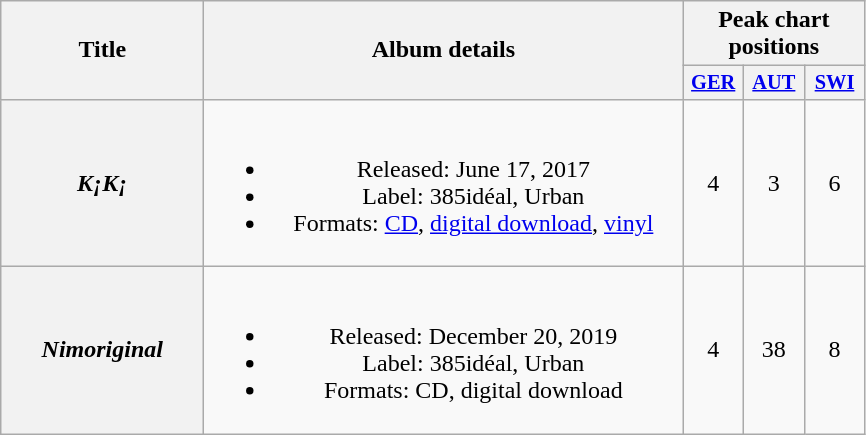<table class="wikitable plainrowheaders" style="text-align:center;">
<tr>
<th scope="col" rowspan="2" style="width:8em;">Title</th>
<th scope="col" rowspan="2" style="width:19.5em;">Album details</th>
<th scope="col" colspan="3">Peak chart positions</th>
</tr>
<tr>
<th style="width:2.5em; font-size:85%"><a href='#'>GER</a><br></th>
<th style="width:2.5em; font-size:85%"><a href='#'>AUT</a><br></th>
<th style="width:2.5em; font-size:85%"><a href='#'>SWI</a><br></th>
</tr>
<tr>
<th scope="row"><em>K¡K¡</em></th>
<td><br><ul><li>Released: June 17, 2017</li><li>Label: 385idéal, Urban</li><li>Formats: <a href='#'>CD</a>, <a href='#'>digital download</a>, <a href='#'>vinyl</a></li></ul></td>
<td>4</td>
<td>3</td>
<td>6</td>
</tr>
<tr>
<th scope="row"><em>Nimoriginal</em></th>
<td><br><ul><li>Released: December 20, 2019</li><li>Label: 385idéal, Urban</li><li>Formats: CD, digital download</li></ul></td>
<td>4</td>
<td>38</td>
<td>8</td>
</tr>
</table>
